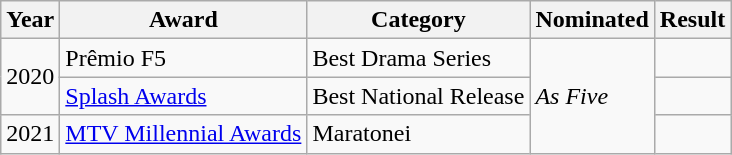<table class="wikitable plainrowheaders">
<tr>
<th scope="col">Year</th>
<th scope="col">Award</th>
<th scope="col">Category</th>
<th scope="col">Nominated</th>
<th scope="col">Result</th>
</tr>
<tr>
<td rowspan="2">2020</td>
<td>Prêmio F5</td>
<td>Best Drama Series</td>
<td rowspan="3"><em>As Five</em></td>
<td></td>
</tr>
<tr>
<td><a href='#'>Splash Awards</a></td>
<td>Best National Release</td>
<td></td>
</tr>
<tr>
<td>2021</td>
<td><a href='#'>MTV Millennial Awards</a></td>
<td>Maratonei</td>
<td></td>
</tr>
</table>
